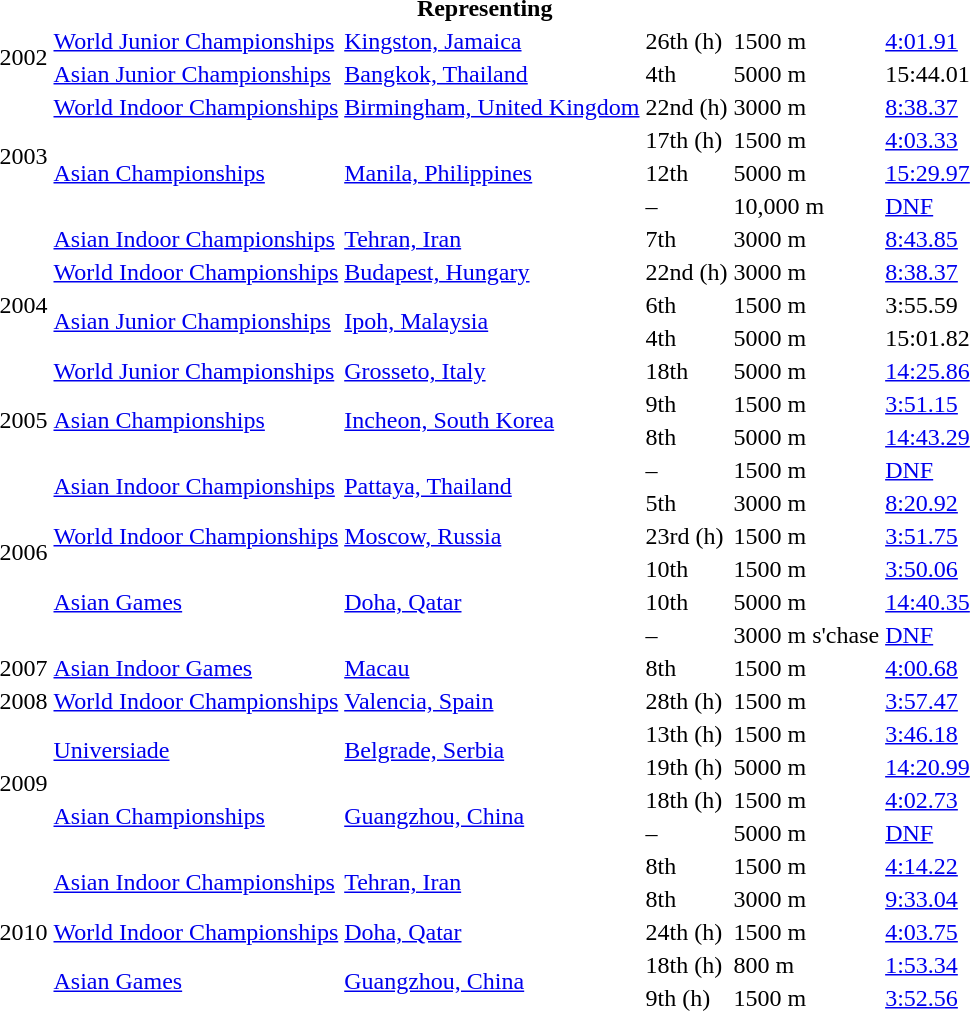<table>
<tr>
<th colspan="6">Representing </th>
</tr>
<tr>
<td rowspan=2>2002</td>
<td><a href='#'>World Junior Championships</a></td>
<td><a href='#'>Kingston, Jamaica</a></td>
<td>26th (h)</td>
<td>1500 m</td>
<td><a href='#'>4:01.91</a></td>
</tr>
<tr>
<td><a href='#'>Asian Junior Championships</a></td>
<td><a href='#'>Bangkok, Thailand</a></td>
<td>4th</td>
<td>5000 m</td>
<td>15:44.01</td>
</tr>
<tr>
<td rowspan=4>2003</td>
<td><a href='#'>World Indoor Championships</a></td>
<td><a href='#'>Birmingham, United Kingdom</a></td>
<td>22nd (h)</td>
<td>3000 m</td>
<td><a href='#'>8:38.37</a></td>
</tr>
<tr>
<td rowspan=3><a href='#'>Asian Championships</a></td>
<td rowspan=3><a href='#'>Manila, Philippines</a></td>
<td>17th (h)</td>
<td>1500 m</td>
<td><a href='#'>4:03.33</a></td>
</tr>
<tr>
<td>12th</td>
<td>5000 m</td>
<td><a href='#'>15:29.97</a></td>
</tr>
<tr>
<td>–</td>
<td>10,000 m</td>
<td><a href='#'>DNF</a></td>
</tr>
<tr>
<td rowspan=5>2004</td>
<td><a href='#'>Asian Indoor Championships</a></td>
<td><a href='#'>Tehran, Iran</a></td>
<td>7th</td>
<td>3000 m</td>
<td><a href='#'>8:43.85</a></td>
</tr>
<tr>
<td><a href='#'>World Indoor Championships</a></td>
<td><a href='#'>Budapest, Hungary</a></td>
<td>22nd (h)</td>
<td>3000 m</td>
<td><a href='#'>8:38.37</a></td>
</tr>
<tr>
<td rowspan=2><a href='#'>Asian Junior Championships</a></td>
<td rowspan=2><a href='#'>Ipoh, Malaysia</a></td>
<td>6th</td>
<td>1500 m</td>
<td>3:55.59</td>
</tr>
<tr>
<td>4th</td>
<td>5000 m</td>
<td>15:01.82</td>
</tr>
<tr>
<td><a href='#'>World Junior Championships</a></td>
<td><a href='#'>Grosseto, Italy</a></td>
<td>18th</td>
<td>5000 m</td>
<td><a href='#'>14:25.86</a></td>
</tr>
<tr>
<td rowspan=2>2005</td>
<td rowspan=2><a href='#'>Asian Championships</a></td>
<td rowspan=2><a href='#'>Incheon, South Korea</a></td>
<td>9th</td>
<td>1500 m</td>
<td><a href='#'>3:51.15</a></td>
</tr>
<tr>
<td>8th</td>
<td>5000 m</td>
<td><a href='#'>14:43.29</a></td>
</tr>
<tr>
<td rowspan=6>2006</td>
<td rowspan=2><a href='#'>Asian Indoor Championships</a></td>
<td rowspan=2><a href='#'>Pattaya, Thailand</a></td>
<td>–</td>
<td>1500 m</td>
<td><a href='#'>DNF</a></td>
</tr>
<tr>
<td>5th</td>
<td>3000 m</td>
<td><a href='#'>8:20.92</a></td>
</tr>
<tr>
<td><a href='#'>World Indoor Championships</a></td>
<td><a href='#'>Moscow, Russia</a></td>
<td>23rd (h)</td>
<td>1500 m</td>
<td><a href='#'>3:51.75</a></td>
</tr>
<tr>
<td rowspan=3><a href='#'>Asian Games</a></td>
<td rowspan=3><a href='#'>Doha, Qatar</a></td>
<td>10th</td>
<td>1500 m</td>
<td><a href='#'>3:50.06</a></td>
</tr>
<tr>
<td>10th</td>
<td>5000 m</td>
<td><a href='#'>14:40.35</a></td>
</tr>
<tr>
<td>–</td>
<td>3000 m s'chase</td>
<td><a href='#'>DNF</a></td>
</tr>
<tr>
<td>2007</td>
<td><a href='#'>Asian Indoor Games</a></td>
<td><a href='#'>Macau</a></td>
<td>8th</td>
<td>1500 m</td>
<td><a href='#'>4:00.68</a></td>
</tr>
<tr>
<td>2008</td>
<td><a href='#'>World Indoor Championships</a></td>
<td><a href='#'>Valencia, Spain</a></td>
<td>28th (h)</td>
<td>1500 m</td>
<td><a href='#'>3:57.47</a></td>
</tr>
<tr>
<td rowspan=4>2009</td>
<td rowspan=2><a href='#'>Universiade</a></td>
<td rowspan=2><a href='#'>Belgrade, Serbia</a></td>
<td>13th (h)</td>
<td>1500 m</td>
<td><a href='#'>3:46.18</a></td>
</tr>
<tr>
<td>19th (h)</td>
<td>5000 m</td>
<td><a href='#'>14:20.99</a></td>
</tr>
<tr>
<td rowspan=2><a href='#'>Asian Championships</a></td>
<td rowspan=2><a href='#'>Guangzhou, China</a></td>
<td>18th (h)</td>
<td>1500 m</td>
<td><a href='#'>4:02.73</a></td>
</tr>
<tr>
<td>–</td>
<td>5000 m</td>
<td><a href='#'>DNF</a></td>
</tr>
<tr>
<td rowspan=5>2010</td>
<td rowspan=2><a href='#'>Asian Indoor Championships</a></td>
<td rowspan=2><a href='#'>Tehran, Iran</a></td>
<td>8th</td>
<td>1500 m</td>
<td><a href='#'>4:14.22</a></td>
</tr>
<tr>
<td>8th</td>
<td>3000 m</td>
<td><a href='#'>9:33.04</a></td>
</tr>
<tr>
<td><a href='#'>World Indoor Championships</a></td>
<td><a href='#'>Doha, Qatar</a></td>
<td>24th (h)</td>
<td>1500 m</td>
<td><a href='#'>4:03.75</a></td>
</tr>
<tr>
<td rowspan=2><a href='#'>Asian Games</a></td>
<td rowspan=2><a href='#'>Guangzhou, China</a></td>
<td>18th (h)</td>
<td>800 m</td>
<td><a href='#'>1:53.34</a></td>
</tr>
<tr>
<td>9th (h)</td>
<td>1500 m</td>
<td><a href='#'>3:52.56</a></td>
</tr>
</table>
